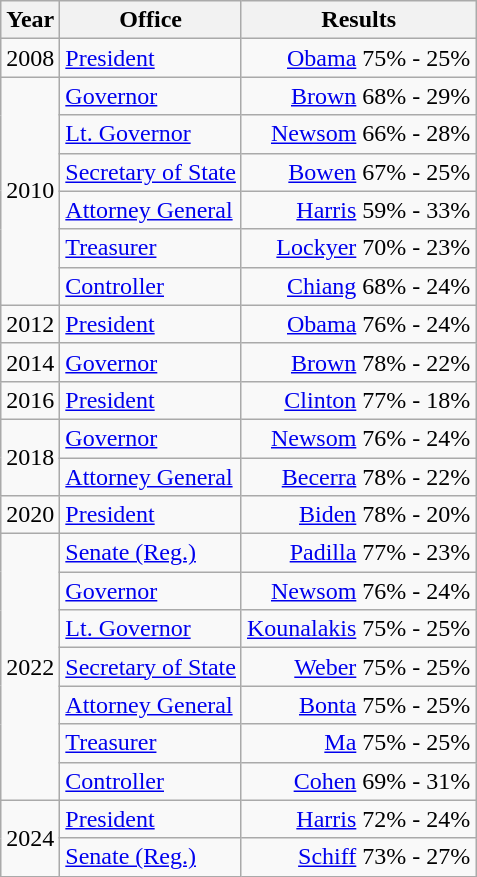<table class=wikitable>
<tr>
<th>Year</th>
<th>Office</th>
<th>Results</th>
</tr>
<tr>
<td>2008</td>
<td><a href='#'>President</a></td>
<td align="right" ><a href='#'>Obama</a> 75% - 25%</td>
</tr>
<tr>
<td rowspan=6>2010</td>
<td><a href='#'>Governor</a></td>
<td align="right" ><a href='#'>Brown</a> 68% - 29%</td>
</tr>
<tr>
<td><a href='#'>Lt. Governor</a></td>
<td align="right" ><a href='#'>Newsom</a> 66% - 28%</td>
</tr>
<tr>
<td><a href='#'>Secretary of State</a></td>
<td align="right" ><a href='#'>Bowen</a> 67% - 25%</td>
</tr>
<tr>
<td><a href='#'>Attorney General</a></td>
<td align="right" ><a href='#'>Harris</a> 59% - 33%</td>
</tr>
<tr>
<td><a href='#'>Treasurer</a></td>
<td align="right" ><a href='#'>Lockyer</a> 70% - 23%</td>
</tr>
<tr>
<td><a href='#'>Controller</a></td>
<td align="right" ><a href='#'>Chiang</a> 68% - 24%</td>
</tr>
<tr>
<td>2012</td>
<td><a href='#'>President</a></td>
<td align="right" ><a href='#'>Obama</a> 76% - 24%</td>
</tr>
<tr>
<td>2014</td>
<td><a href='#'>Governor</a></td>
<td align="right" ><a href='#'>Brown</a> 78% - 22%</td>
</tr>
<tr>
<td>2016</td>
<td><a href='#'>President</a></td>
<td align="right" ><a href='#'>Clinton</a> 77% - 18%</td>
</tr>
<tr>
<td rowspan=2>2018</td>
<td><a href='#'>Governor</a></td>
<td align="right" ><a href='#'>Newsom</a> 76% - 24%</td>
</tr>
<tr>
<td><a href='#'>Attorney General</a></td>
<td align="right" ><a href='#'>Becerra</a> 78% - 22%</td>
</tr>
<tr>
<td>2020</td>
<td><a href='#'>President</a></td>
<td align="right" ><a href='#'>Biden</a> 78% - 20%</td>
</tr>
<tr>
<td rowspan=7>2022</td>
<td><a href='#'>Senate (Reg.)</a></td>
<td align="right" ><a href='#'>Padilla</a> 77% - 23%</td>
</tr>
<tr>
<td><a href='#'>Governor</a></td>
<td align="right" ><a href='#'>Newsom</a> 76% - 24%</td>
</tr>
<tr>
<td><a href='#'>Lt. Governor</a></td>
<td align="right" ><a href='#'>Kounalakis</a> 75% - 25%</td>
</tr>
<tr>
<td><a href='#'>Secretary of State</a></td>
<td align="right" ><a href='#'>Weber</a> 75% - 25%</td>
</tr>
<tr>
<td><a href='#'>Attorney General</a></td>
<td align="right" ><a href='#'>Bonta</a> 75% - 25%</td>
</tr>
<tr>
<td><a href='#'>Treasurer</a></td>
<td align="right" ><a href='#'>Ma</a> 75% - 25%</td>
</tr>
<tr>
<td><a href='#'>Controller</a></td>
<td align="right" ><a href='#'>Cohen</a> 69% - 31%</td>
</tr>
<tr>
<td rowspan=2>2024</td>
<td><a href='#'>President</a></td>
<td align="right" ><a href='#'>Harris</a> 72% - 24%</td>
</tr>
<tr>
<td><a href='#'>Senate (Reg.)</a></td>
<td align="right" ><a href='#'>Schiff</a> 73% - 27%</td>
</tr>
</table>
